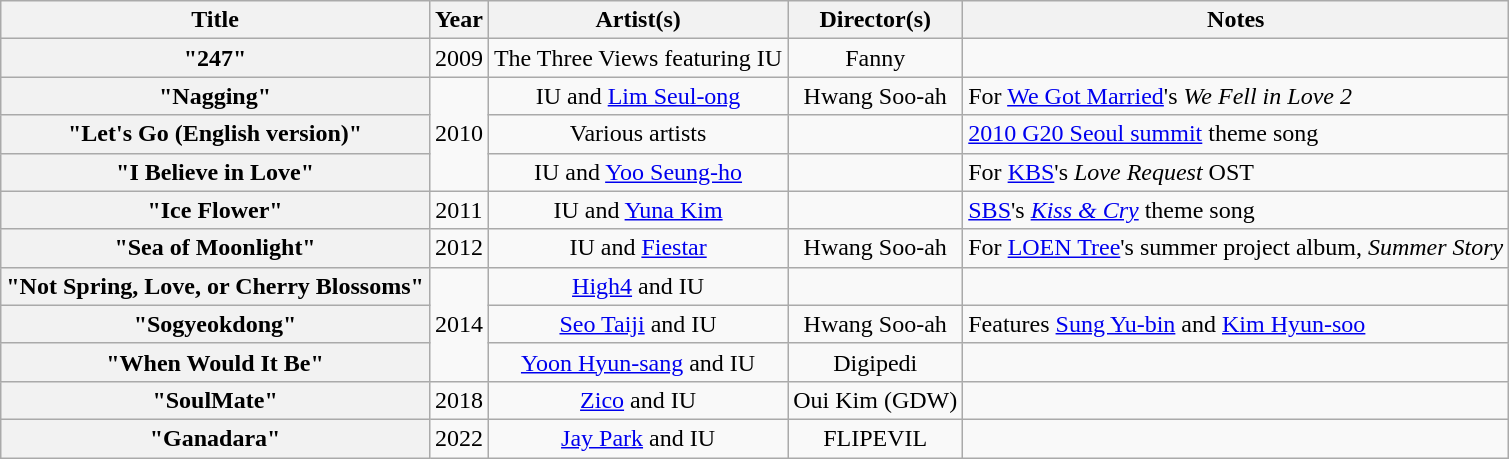<table class="wikitable plainrowheaders" style="text-align:center;">
<tr>
<th scope="col" align="center">Title</th>
<th scope="col" align="center">Year</th>
<th scope="col" align="center">Artist(s)</th>
<th scope="col" align="center">Director(s)</th>
<th scope="col" align="center">Notes</th>
</tr>
<tr>
<th scope="row">"247"</th>
<td>2009</td>
<td scope="row" align="center">The Three Views featuring IU</td>
<td>Fanny</td>
<td></td>
</tr>
<tr>
<th scope="row">"Nagging"</th>
<td rowspan="3">2010</td>
<td scope="row" align="center">IU and <a href='#'>Lim Seul-ong</a></td>
<td scope="row" align="center">Hwang Soo-ah</td>
<td style="text-align:left;">For <a href='#'>We Got Married</a>'s <em>We Fell in Love 2</em></td>
</tr>
<tr>
<th scope="row">"Let's Go (English version)"</th>
<td scope="row" align="center">Various artists</td>
<td></td>
<td style="text-align:left;"><a href='#'>2010 G20 Seoul summit</a> theme song</td>
</tr>
<tr>
<th scope="row">"I Believe in Love"</th>
<td scope="row" align="center">IU and <a href='#'>Yoo Seung-ho</a></td>
<td></td>
<td style="text-align:left;">For <a href='#'>KBS</a>'s <em>Love Request</em> OST</td>
</tr>
<tr>
<th scope="row">"Ice Flower"</th>
<td>2011</td>
<td scope="row" align="center">IU and <a href='#'>Yuna Kim</a></td>
<td></td>
<td style="text-align:left;"><a href='#'>SBS</a>'s <em><a href='#'>Kiss & Cry</a></em> theme song</td>
</tr>
<tr>
<th scope="row">"Sea of Moonlight"</th>
<td>2012</td>
<td scope="row" align="center">IU and <a href='#'>Fiestar</a></td>
<td>Hwang Soo-ah</td>
<td style="text-align:left;">For <a href='#'>LOEN Tree</a>'s summer project album, <em>Summer Story</em></td>
</tr>
<tr>
<th scope="row">"Not Spring, Love, or Cherry Blossoms"</th>
<td rowspan="3">2014</td>
<td scope="row" align="center"><a href='#'>High4</a> and IU</td>
<td></td>
<td></td>
</tr>
<tr>
<th scope="row">"Sogyeokdong"</th>
<td scope="row" align="center"><a href='#'>Seo Taiji</a> and IU</td>
<td scope="row" align="center">Hwang Soo-ah</td>
<td style="text-align:left;">Features <a href='#'>Sung Yu-bin</a> and <a href='#'>Kim Hyun-soo</a></td>
</tr>
<tr>
<th scope="row">"When Would It Be"</th>
<td scope="row" align="center"><a href='#'>Yoon Hyun-sang</a> and IU</td>
<td>Digipedi</td>
<td></td>
</tr>
<tr>
<th scope="row">"SoulMate"</th>
<td>2018</td>
<td scope="row" align="center"><a href='#'>Zico</a> and IU</td>
<td>Oui Kim (GDW)<br></td>
<td></td>
</tr>
<tr>
<th scope="row">"Ganadara"</th>
<td>2022</td>
<td scope="row" align="center"><a href='#'>Jay Park</a> and IU</td>
<td>FLIPEVIL<br></td>
<td></td>
</tr>
</table>
